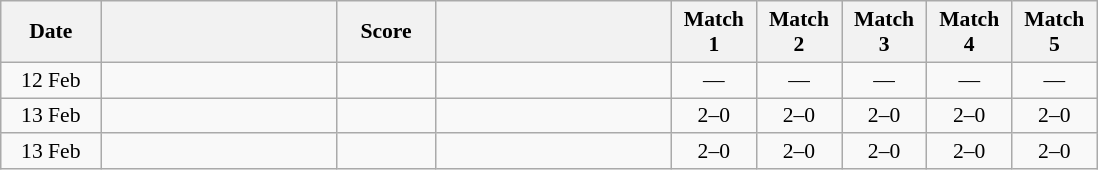<table class="wikitable" style="text-align: center; font-size:90% ">
<tr>
<th width="60">Date</th>
<th align="right" width="150"></th>
<th width="60">Score</th>
<th align="left" width="150"></th>
<th width="50">Match 1</th>
<th width="50">Match 2</th>
<th width="50">Match 3</th>
<th width="50">Match 4</th>
<th width="50">Match 5</th>
</tr>
<tr>
<td>12 Feb</td>
<td align=left><strong></strong></td>
<td align=center></td>
<td align=left></td>
<td>—</td>
<td>—</td>
<td>—</td>
<td>—</td>
<td>—</td>
</tr>
<tr>
<td>13 Feb</td>
<td align=left><strong></strong></td>
<td align=center></td>
<td align=left></td>
<td>2–0</td>
<td>2–0</td>
<td>2–0</td>
<td>2–0</td>
<td>2–0</td>
</tr>
<tr>
<td>13 Feb</td>
<td align=left><strong></strong></td>
<td align=center></td>
<td align=left></td>
<td>2–0</td>
<td>2–0</td>
<td>2–0</td>
<td>2–0</td>
<td>2–0</td>
</tr>
</table>
